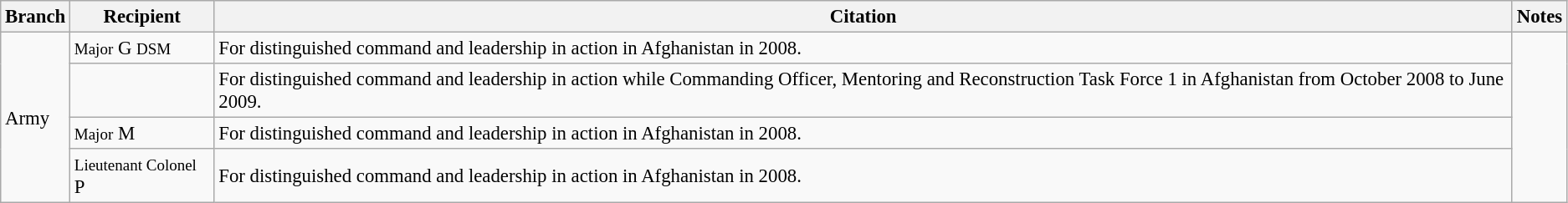<table class="wikitable" style="font-size:95%;">
<tr>
<th>Branch</th>
<th>Recipient</th>
<th>Citation</th>
<th>Notes</th>
</tr>
<tr>
<td rowspan=4>Army</td>
<td><small>Major</small> G <small>DSM</small></td>
<td>For distinguished command and leadership in action in Afghanistan in 2008.</td>
<td rowspan=4></td>
</tr>
<tr>
<td></td>
<td>For distinguished command and leadership in action while Commanding Officer, Mentoring and Reconstruction Task Force 1 in Afghanistan from October 2008 to June 2009.</td>
</tr>
<tr>
<td><small>Major</small> M</td>
<td>For distinguished command and leadership in action in Afghanistan in 2008.</td>
</tr>
<tr>
<td><small>Lieutenant Colonel</small> P</td>
<td>For distinguished command and leadership in action in Afghanistan in 2008.</td>
</tr>
</table>
